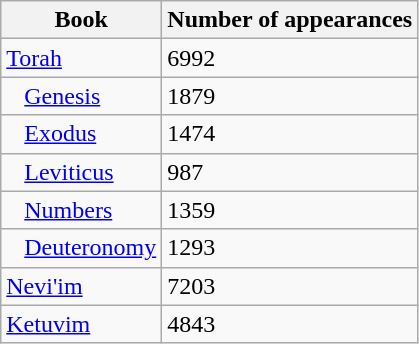<table class="wikitable">
<tr>
<th><strong>Book</strong></th>
<th>Number of appearances</th>
</tr>
<tr>
<td><a href='#'>Torah</a></td>
<td>6992</td>
</tr>
<tr>
<td>   <a href='#'>Genesis</a></td>
<td>1879</td>
</tr>
<tr>
<td>   <a href='#'>Exodus</a></td>
<td>1474</td>
</tr>
<tr>
<td>   <a href='#'>Leviticus</a></td>
<td>987</td>
</tr>
<tr>
<td>   <a href='#'>Numbers</a></td>
<td>1359</td>
</tr>
<tr>
<td>   <a href='#'>Deuteronomy</a></td>
<td>1293</td>
</tr>
<tr>
<td><a href='#'>Nevi'im</a></td>
<td>7203</td>
</tr>
<tr>
<td><a href='#'>Ketuvim</a></td>
<td>4843</td>
</tr>
</table>
